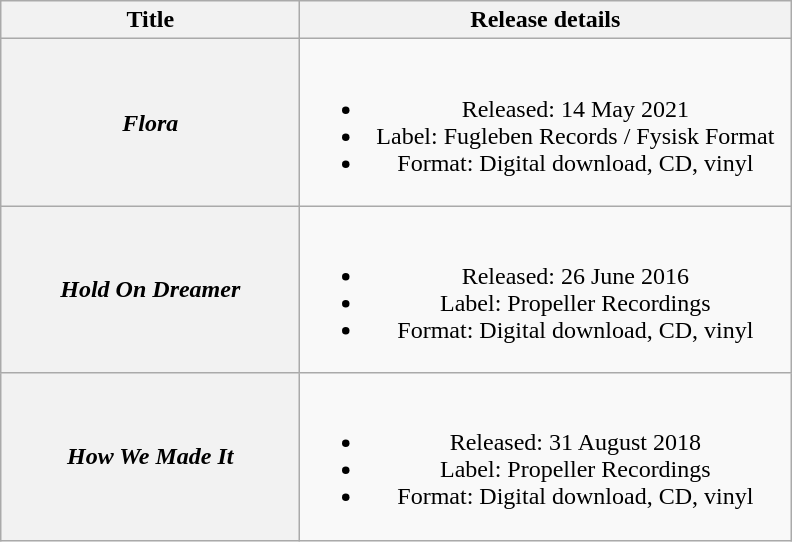<table class="wikitable plainrowheaders" style="text-align:center;">
<tr>
<th scope="col" style="width:12em;">Title</th>
<th scope="col" style="width:20em;">Release details</th>
</tr>
<tr>
<th scope="row"><em>Flora</em></th>
<td><br><ul><li>Released: 14 May 2021</li><li>Label: Fugleben Records / Fysisk Format</li><li>Format: Digital download, CD, vinyl</li></ul></td>
</tr>
<tr>
<th scope="row"><em>Hold On Dreamer</em></th>
<td><br><ul><li>Released: 26 June 2016</li><li>Label: Propeller Recordings</li><li>Format: Digital download, CD, vinyl</li></ul></td>
</tr>
<tr>
<th scope="row"><em>How We Made It</em></th>
<td><br><ul><li>Released: 31 August 2018</li><li>Label: Propeller Recordings</li><li>Format: Digital download, CD, vinyl</li></ul></td>
</tr>
</table>
